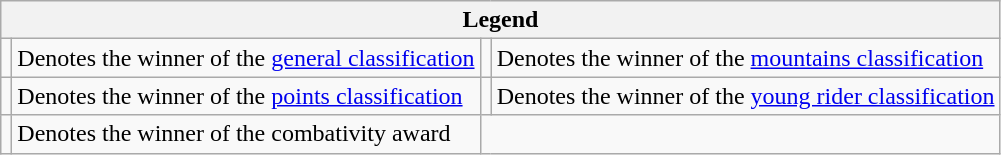<table class="wikitable">
<tr>
<th colspan="4">Legend</th>
</tr>
<tr>
<td></td>
<td>Denotes the winner of the <a href='#'>general classification</a></td>
<td></td>
<td>Denotes the winner of the <a href='#'>mountains classification</a></td>
</tr>
<tr>
<td></td>
<td>Denotes the winner of the <a href='#'>points classification</a></td>
<td></td>
<td>Denotes the winner of the <a href='#'>young rider classification</a></td>
</tr>
<tr>
<td></td>
<td>Denotes the winner of the combativity award</td>
</tr>
</table>
